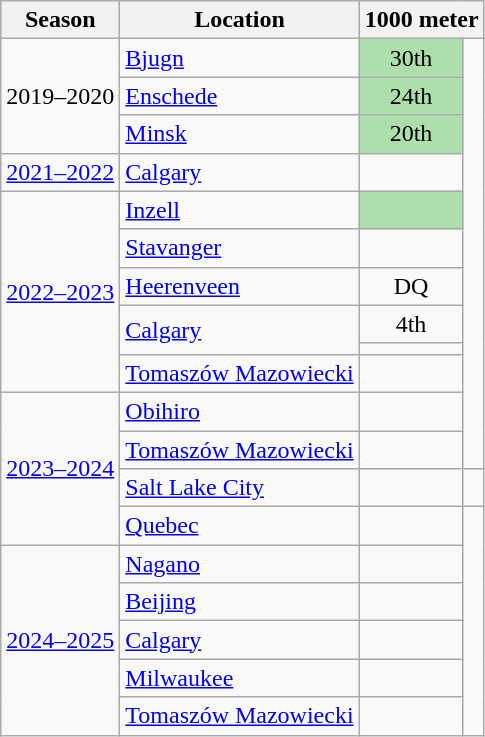<table class="wikitable" style="display: inline-table;">
<tr>
<th>Season</th>
<th>Location</th>
<th colspan="2">1000 meter</th>
</tr>
<tr style="text-align:center">
<td rowspan=3>2019–2020</td>
<td align=left> <a href='#'>Bjugn</a></td>
<td style="background:#addfad;">30th</td>
</tr>
<tr style="text-align:center">
<td align=left> <a href='#'>Enschede</a></td>
<td style="background:#addfad;">24th</td>
</tr>
<tr style="text-align:center">
<td align=left> <a href='#'>Minsk</a></td>
<td style="background:#addfad;">20th</td>
</tr>
<tr style="text-align:center">
<td><a href='#'>2021–2022</a></td>
<td align=left> <a href='#'>Calgary</a></td>
<td></td>
</tr>
<tr style="text-align:center">
<td rowspan=6><a href='#'>2022–2023</a></td>
<td align=left> <a href='#'>Inzell</a></td>
<td style="background:#addfad;"></td>
</tr>
<tr style="text-align:center">
<td align=left> <a href='#'>Stavanger</a></td>
<td></td>
</tr>
<tr style="text-align:center">
<td align=left> <a href='#'>Heerenveen</a></td>
<td>DQ</td>
</tr>
<tr style="text-align:center">
<td rowspan=2 align=left> <a href='#'>Calgary</a></td>
<td>4th</td>
</tr>
<tr style="text-align:center">
<td></td>
</tr>
<tr style="text-align:center">
<td align=left> <a href='#'>Tomaszów Mazowiecki</a></td>
<td></td>
</tr>
<tr style="text-align:center">
<td rowspan=4><a href='#'>2023–2024</a></td>
<td align=left> <a href='#'>Obihiro</a></td>
<td></td>
</tr>
<tr style="text-align:center">
<td align=left> <a href='#'>Tomaszów Mazowiecki</a></td>
<td></td>
</tr>
<tr style="text-align:center">
<td align=left> <a href='#'>Salt Lake City</a></td>
<td></td>
<td></td>
</tr>
<tr style="text-align:center">
<td align=left> <a href='#'>Quebec</a></td>
<td></td>
</tr>
<tr style="text-align:center">
<td rowspan=5><a href='#'>2024–2025</a></td>
<td align=left> <a href='#'>Nagano</a></td>
<td></td>
</tr>
<tr style="text-align:center">
<td align=left> <a href='#'>Beijing</a></td>
<td></td>
</tr>
<tr style="text-align:center">
<td align=left> <a href='#'>Calgary</a></td>
<td></td>
</tr>
<tr style="text-align:center">
<td align=left> <a href='#'>Milwaukee</a></td>
<td></td>
</tr>
<tr style="text-align:center">
<td align=left> <a href='#'>Tomaszów Mazowiecki</a></td>
<td></td>
</tr>
</table>
